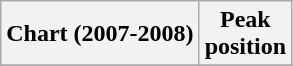<table class="wikitable plainrowheaders" style="text-align:center">
<tr>
<th scope="col">Chart (2007-2008)</th>
<th scope="col">Peak<br>position</th>
</tr>
<tr>
</tr>
</table>
